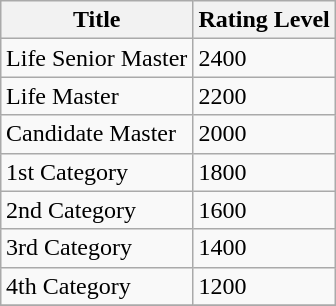<table class="wikitable" align = "right">
<tr>
<th>Title</th>
<th>Rating Level</th>
</tr>
<tr>
<td>Life Senior Master</td>
<td>2400</td>
</tr>
<tr>
<td>Life Master</td>
<td>2200</td>
</tr>
<tr>
<td>Candidate Master</td>
<td>2000</td>
</tr>
<tr>
<td>1st Category</td>
<td>1800</td>
</tr>
<tr>
<td>2nd Category</td>
<td>1600</td>
</tr>
<tr>
<td>3rd Category</td>
<td>1400</td>
</tr>
<tr>
<td>4th Category</td>
<td>1200</td>
</tr>
<tr>
</tr>
</table>
